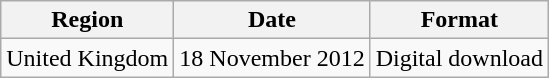<table class=wikitable>
<tr>
<th>Region</th>
<th>Date</th>
<th>Format</th>
</tr>
<tr>
<td>United Kingdom</td>
<td>18 November 2012</td>
<td>Digital download</td>
</tr>
</table>
